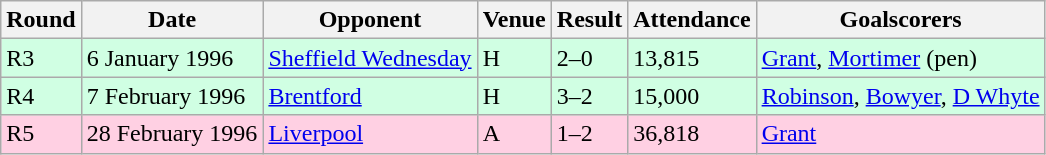<table class="wikitable">
<tr>
<th>Round</th>
<th>Date</th>
<th>Opponent</th>
<th>Venue</th>
<th>Result</th>
<th>Attendance</th>
<th>Goalscorers</th>
</tr>
<tr style="background-color: #d0ffe3;">
<td>R3</td>
<td>6 January 1996</td>
<td><a href='#'>Sheffield Wednesday</a></td>
<td>H</td>
<td>2–0</td>
<td>13,815</td>
<td><a href='#'>Grant</a>, <a href='#'>Mortimer</a> (pen)</td>
</tr>
<tr style="background-color: #d0ffe3;">
<td>R4</td>
<td>7 February 1996</td>
<td><a href='#'>Brentford</a></td>
<td>H</td>
<td>3–2</td>
<td>15,000</td>
<td><a href='#'>Robinson</a>, <a href='#'>Bowyer</a>, <a href='#'>D Whyte</a></td>
</tr>
<tr style="background-color: #ffd0e3;">
<td>R5</td>
<td>28 February 1996</td>
<td><a href='#'>Liverpool</a></td>
<td>A</td>
<td>1–2</td>
<td>36,818</td>
<td><a href='#'>Grant</a></td>
</tr>
</table>
